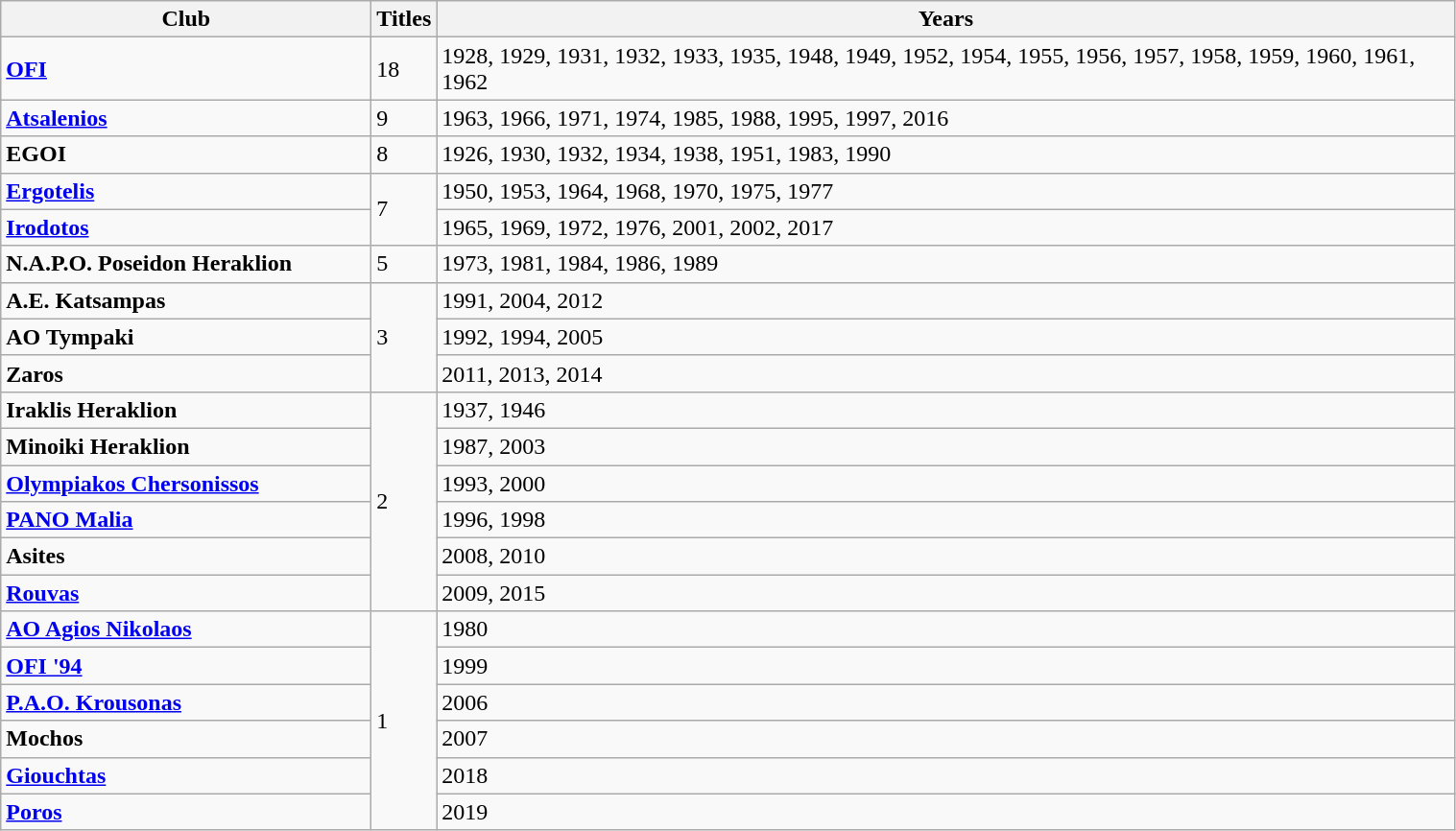<table class="wikitable">
<tr>
<th style="width:250px;">Club</th>
<th style="width:10px;">Titles</th>
<th style="width:700px;">Years</th>
</tr>
<tr>
<td><strong><a href='#'>OFI</a></strong></td>
<td>18</td>
<td>1928, 1929, 1931, 1932, 1933, 1935, 1948, 1949, 1952, 1954, 1955, 1956, 1957, 1958, 1959, 1960, 1961, 1962</td>
</tr>
<tr>
<td><strong><a href='#'>Atsalenios</a></strong></td>
<td>9</td>
<td>1963, 1966, 1971, 1974, 1985, 1988, 1995, 1997, 2016</td>
</tr>
<tr>
<td><strong>EGOI</strong></td>
<td>8</td>
<td>1926, 1930, 1932, 1934, 1938, 1951, 1983, 1990</td>
</tr>
<tr>
<td><strong><a href='#'>Ergotelis</a></strong></td>
<td rowspan=2>7</td>
<td>1950, 1953, 1964, 1968, 1970, 1975, 1977</td>
</tr>
<tr>
<td><strong><a href='#'>Irodotos</a></strong></td>
<td>1965, 1969, 1972, 1976, 2001, 2002, 2017</td>
</tr>
<tr>
<td><strong>N.A.P.O. Poseidon Heraklion</strong></td>
<td>5</td>
<td>1973, 1981, 1984, 1986, 1989</td>
</tr>
<tr>
<td><strong>A.E. Katsampas</strong></td>
<td rowspan=3>3</td>
<td>1991, 2004, 2012</td>
</tr>
<tr>
<td><strong>AO Tympaki</strong></td>
<td>1992, 1994, 2005</td>
</tr>
<tr>
<td><strong>Zaros</strong></td>
<td>2011, 2013, 2014</td>
</tr>
<tr>
<td><strong>Iraklis Heraklion</strong></td>
<td rowspan=6>2</td>
<td>1937, 1946</td>
</tr>
<tr>
<td><strong>Minoiki Heraklion</strong></td>
<td>1987, 2003</td>
</tr>
<tr>
<td><strong><a href='#'>Olympiakos Chersonissos</a></strong></td>
<td>1993, 2000</td>
</tr>
<tr>
<td><strong><a href='#'>PANO Malia</a></strong></td>
<td>1996, 1998</td>
</tr>
<tr>
<td><strong>Asites</strong></td>
<td>2008, 2010</td>
</tr>
<tr>
<td><strong><a href='#'>Rouvas</a></strong></td>
<td>2009, 2015</td>
</tr>
<tr>
<td><strong><a href='#'>AO Agios Nikolaos</a></strong></td>
<td rowspan=6>1</td>
<td>1980</td>
</tr>
<tr>
<td><strong><a href='#'>OFI '94</a></strong></td>
<td>1999</td>
</tr>
<tr>
<td><strong><a href='#'>P.A.O. Krousonas</a></strong></td>
<td>2006</td>
</tr>
<tr>
<td><strong>Mochos</strong></td>
<td>2007</td>
</tr>
<tr>
<td><strong><a href='#'>Giouchtas</a></strong></td>
<td>2018</td>
</tr>
<tr>
<td><strong><a href='#'>Poros</a></strong></td>
<td>2019</td>
</tr>
</table>
